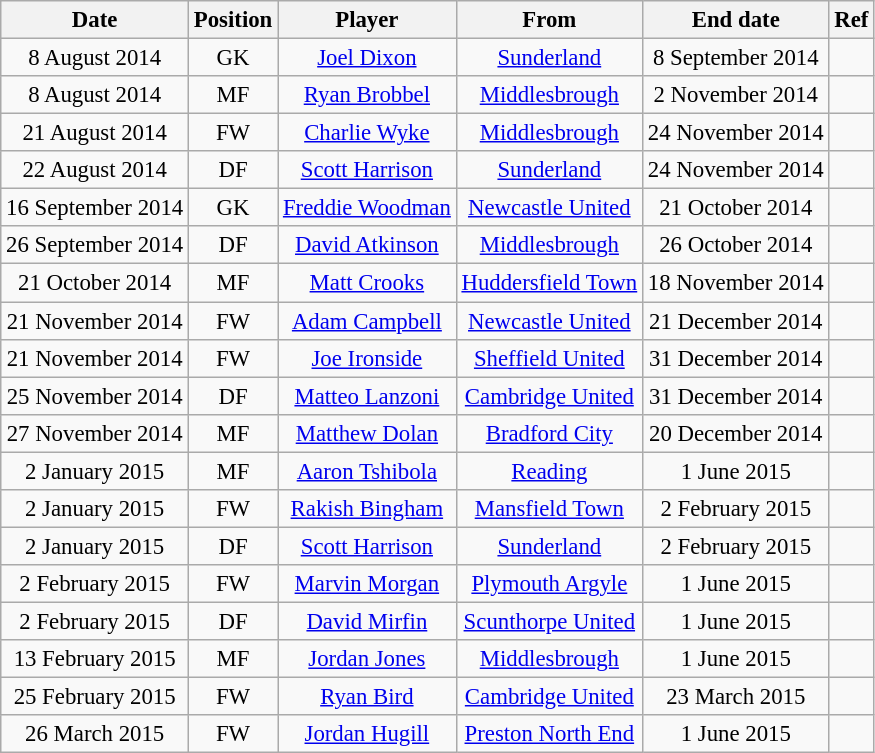<table class="wikitable" style="font-size: 95%; text-align: center;">
<tr>
<th>Date</th>
<th>Position</th>
<th>Player</th>
<th>From</th>
<th>End date</th>
<th>Ref</th>
</tr>
<tr>
<td>8 August 2014</td>
<td>GK</td>
<td><a href='#'>Joel Dixon</a></td>
<td><a href='#'>Sunderland</a></td>
<td>8 September 2014</td>
<td></td>
</tr>
<tr>
<td>8 August 2014</td>
<td>MF</td>
<td><a href='#'>Ryan Brobbel</a></td>
<td><a href='#'>Middlesbrough</a></td>
<td>2 November 2014</td>
<td></td>
</tr>
<tr>
<td>21 August 2014</td>
<td>FW</td>
<td><a href='#'>Charlie Wyke</a></td>
<td><a href='#'>Middlesbrough</a></td>
<td>24 November 2014</td>
<td></td>
</tr>
<tr>
<td>22 August 2014</td>
<td>DF</td>
<td><a href='#'>Scott Harrison</a></td>
<td><a href='#'>Sunderland</a></td>
<td>24 November 2014</td>
<td></td>
</tr>
<tr>
<td>16 September 2014</td>
<td>GK</td>
<td><a href='#'>Freddie Woodman</a></td>
<td><a href='#'>Newcastle United</a></td>
<td>21 October 2014</td>
<td></td>
</tr>
<tr>
<td>26 September 2014</td>
<td>DF</td>
<td><a href='#'>David Atkinson</a></td>
<td><a href='#'>Middlesbrough</a></td>
<td>26 October 2014</td>
<td></td>
</tr>
<tr>
<td>21 October 2014</td>
<td>MF</td>
<td><a href='#'>Matt Crooks</a></td>
<td><a href='#'>Huddersfield Town</a></td>
<td>18 November 2014</td>
<td></td>
</tr>
<tr>
<td>21 November 2014</td>
<td>FW</td>
<td><a href='#'>Adam Campbell</a></td>
<td><a href='#'>Newcastle United</a></td>
<td>21 December 2014</td>
<td></td>
</tr>
<tr>
<td>21 November 2014</td>
<td>FW</td>
<td><a href='#'>Joe Ironside</a></td>
<td><a href='#'>Sheffield United</a></td>
<td>31 December 2014</td>
<td></td>
</tr>
<tr>
<td>25 November 2014</td>
<td>DF</td>
<td><a href='#'>Matteo Lanzoni</a></td>
<td><a href='#'>Cambridge United</a></td>
<td>31 December 2014</td>
<td></td>
</tr>
<tr>
<td>27 November 2014</td>
<td>MF</td>
<td><a href='#'>Matthew Dolan</a></td>
<td><a href='#'>Bradford City</a></td>
<td>20 December 2014</td>
<td></td>
</tr>
<tr>
<td>2 January 2015</td>
<td>MF</td>
<td><a href='#'>Aaron Tshibola</a></td>
<td><a href='#'>Reading</a></td>
<td>1 June 2015</td>
<td></td>
</tr>
<tr>
<td>2 January 2015</td>
<td>FW</td>
<td><a href='#'>Rakish Bingham</a></td>
<td><a href='#'>Mansfield Town</a></td>
<td>2 February 2015</td>
<td></td>
</tr>
<tr>
<td>2 January 2015</td>
<td>DF</td>
<td><a href='#'>Scott Harrison</a></td>
<td><a href='#'>Sunderland</a></td>
<td>2 February 2015</td>
<td></td>
</tr>
<tr>
<td>2 February 2015</td>
<td>FW</td>
<td><a href='#'>Marvin Morgan</a></td>
<td><a href='#'>Plymouth Argyle</a></td>
<td>1 June 2015</td>
<td></td>
</tr>
<tr>
<td>2 February 2015</td>
<td>DF</td>
<td><a href='#'>David Mirfin</a></td>
<td><a href='#'>Scunthorpe United</a></td>
<td>1 June 2015</td>
<td></td>
</tr>
<tr>
<td>13 February 2015</td>
<td>MF</td>
<td><a href='#'>Jordan Jones</a></td>
<td><a href='#'>Middlesbrough</a></td>
<td>1 June 2015</td>
<td></td>
</tr>
<tr>
<td>25 February 2015</td>
<td>FW</td>
<td><a href='#'>Ryan Bird</a></td>
<td><a href='#'>Cambridge United</a></td>
<td>23 March 2015</td>
<td></td>
</tr>
<tr>
<td>26 March 2015</td>
<td>FW</td>
<td><a href='#'>Jordan Hugill</a></td>
<td><a href='#'>Preston North End</a></td>
<td>1 June 2015</td>
<td></td>
</tr>
</table>
